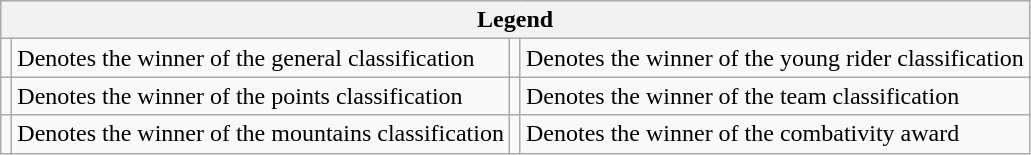<table class="wikitable">
<tr>
<th colspan="4">Legend</th>
</tr>
<tr>
<td></td>
<td>Denotes the winner of the general classification</td>
<td></td>
<td>Denotes the winner of the young rider classification</td>
</tr>
<tr>
<td></td>
<td>Denotes the winner of the points classification</td>
<td></td>
<td>Denotes the winner of the team classification</td>
</tr>
<tr>
<td></td>
<td>Denotes the winner of the mountains classification</td>
<td></td>
<td>Denotes the winner of the combativity award</td>
</tr>
</table>
